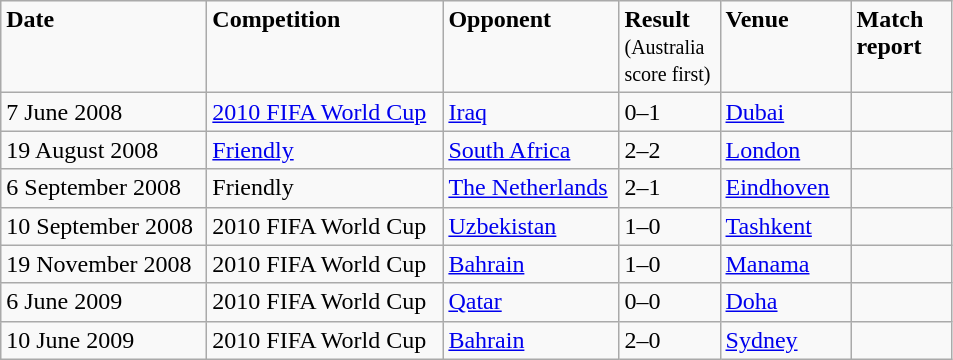<table class="wikitable" style="text-align: left;">
<tr valign="top">
<td width=130><strong>Date</strong></td>
<td width=150><strong>Competition</strong></td>
<td width=110><strong>Opponent</strong></td>
<td width= 60><strong>Result</strong><br><small>(Australia<br>score first)</small></td>
<td width= 80><strong>Venue</strong></td>
<td width= 60><strong>Match<br>report</strong></td>
</tr>
<tr>
<td>7 June 2008</td>
<td><a href='#'>2010 FIFA World Cup</a></td>
<td><a href='#'>Iraq</a></td>
<td>0–1</td>
<td><a href='#'>Dubai</a></td>
<td></td>
</tr>
<tr>
<td>19 August 2008</td>
<td><a href='#'>Friendly</a></td>
<td><a href='#'>South Africa</a></td>
<td>2–2</td>
<td><a href='#'>London</a></td>
<td></td>
</tr>
<tr>
<td>6 September 2008</td>
<td>Friendly</td>
<td><a href='#'>The Netherlands</a></td>
<td>2–1</td>
<td><a href='#'>Eindhoven</a></td>
<td></td>
</tr>
<tr>
<td>10 September 2008</td>
<td>2010 FIFA World Cup</td>
<td><a href='#'>Uzbekistan</a></td>
<td>1–0</td>
<td><a href='#'>Tashkent</a></td>
<td></td>
</tr>
<tr>
<td>19 November 2008</td>
<td>2010 FIFA World Cup</td>
<td><a href='#'>Bahrain</a></td>
<td>1–0</td>
<td><a href='#'>Manama</a></td>
<td></td>
</tr>
<tr>
<td>6 June 2009</td>
<td>2010 FIFA World Cup</td>
<td><a href='#'>Qatar</a></td>
<td>0–0</td>
<td><a href='#'>Doha</a></td>
<td></td>
</tr>
<tr>
<td>10 June 2009</td>
<td>2010 FIFA World Cup</td>
<td><a href='#'>Bahrain</a></td>
<td>2–0</td>
<td><a href='#'>Sydney</a></td>
<td></td>
</tr>
</table>
